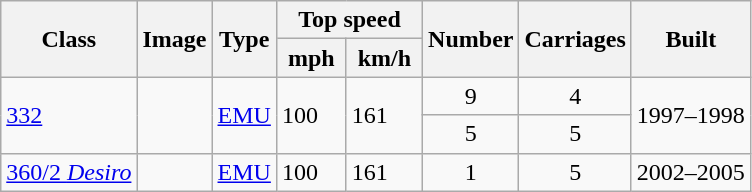<table class="wikitable">
<tr style="background:#f9f9f9;">
<th rowspan="2">Class</th>
<th rowspan="2">Image</th>
<th rowspan="2">Type</th>
<th colspan="2">Top speed</th>
<th rowspan="2">Number</th>
<th rowspan="2">Carriages</th>
<th rowspan="2">Built</th>
</tr>
<tr style="background:#f9f9f9;">
<th> mph </th>
<th> km/h </th>
</tr>
<tr>
<td rowspan="2"><a href='#'>332</a></td>
<td rowspan="2"></td>
<td rowspan="2"><a href='#'>EMU</a></td>
<td rowspan="2">100</td>
<td rowspan="2">161</td>
<td align="center">9</td>
<td align="center">4</td>
<td rowspan="2">1997–1998</td>
</tr>
<tr>
<td align="center">5</td>
<td align="center">5</td>
</tr>
<tr>
<td><a href='#'>360/2 <em>Desiro</em></a></td>
<td></td>
<td><a href='#'>EMU</a></td>
<td>100</td>
<td>161</td>
<td align="center">1</td>
<td align="center">5</td>
<td align="center">2002–2005</td>
</tr>
</table>
